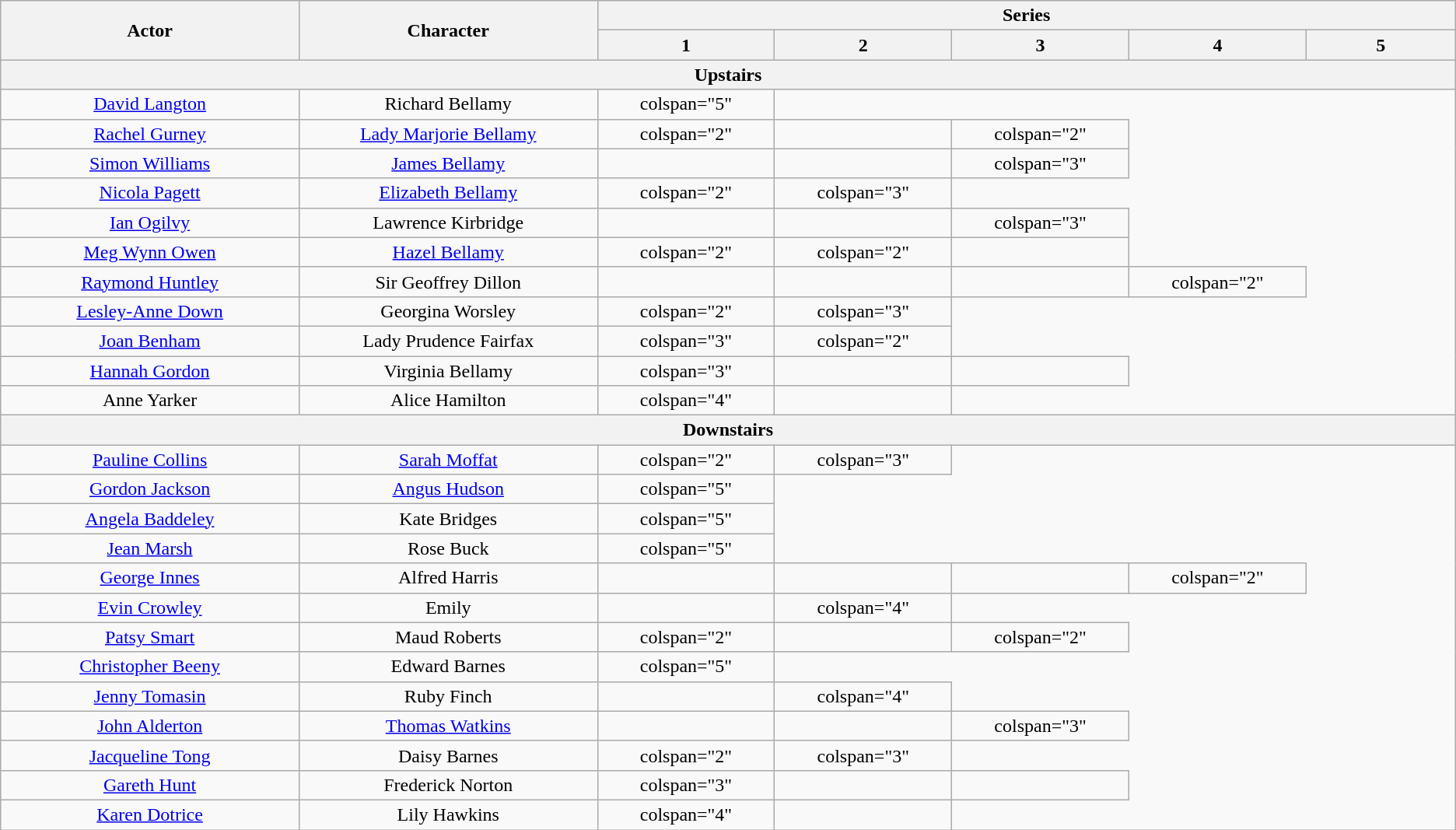<table class="wikitable plainrowheaders" style="text-align:center">
<tr>
<th style="width:10%;" rowspan="2">Actor</th>
<th style="width:10%;" rowspan="2">Character</th>
<th colspan="5">Series</th>
</tr>
<tr>
<th style="width:5%;" scope="col">1</th>
<th style="width:5%;" scope="col">2</th>
<th style="width:5%;" scope="col">3</th>
<th style="width:5%;" scope="col">4</th>
<th style="width:5%;" scope="col">5</th>
</tr>
<tr>
<th colspan=7>Upstairs</th>
</tr>
<tr>
<td><a href='#'>David Langton</a></td>
<td>Richard Bellamy</td>
<td>colspan="5" </td>
</tr>
<tr>
<td><a href='#'>Rachel Gurney</a></td>
<td><a href='#'>Lady Marjorie Bellamy</a></td>
<td>colspan="2" </td>
<td></td>
<td>colspan="2" </td>
</tr>
<tr>
<td><a href='#'>Simon Williams</a></td>
<td><a href='#'>James Bellamy</a></td>
<td></td>
<td></td>
<td>colspan="3" </td>
</tr>
<tr>
<td><a href='#'>Nicola Pagett</a></td>
<td><a href='#'>Elizabeth Bellamy</a></td>
<td>colspan="2" </td>
<td>colspan="3" </td>
</tr>
<tr>
<td><a href='#'>Ian Ogilvy</a></td>
<td>Lawrence Kirbridge</td>
<td></td>
<td></td>
<td>colspan="3" </td>
</tr>
<tr>
<td><a href='#'>Meg Wynn Owen</a></td>
<td><a href='#'>Hazel Bellamy</a></td>
<td>colspan="2" </td>
<td>colspan="2" </td>
<td></td>
</tr>
<tr>
<td><a href='#'>Raymond Huntley</a></td>
<td>Sir Geoffrey Dillon</td>
<td></td>
<td></td>
<td></td>
<td>colspan="2" </td>
</tr>
<tr>
<td><a href='#'>Lesley-Anne Down</a></td>
<td>Georgina Worsley</td>
<td>colspan="2" </td>
<td>colspan="3" </td>
</tr>
<tr>
<td><a href='#'>Joan Benham</a></td>
<td>Lady Prudence Fairfax</td>
<td>colspan="3" </td>
<td>colspan="2" </td>
</tr>
<tr>
<td><a href='#'>Hannah Gordon</a></td>
<td>Virginia Bellamy</td>
<td>colspan="3" </td>
<td></td>
<td></td>
</tr>
<tr>
<td>Anne Yarker</td>
<td>Alice Hamilton</td>
<td>colspan="4" </td>
<td></td>
</tr>
<tr>
<th colspan=7>Downstairs</th>
</tr>
<tr>
<td><a href='#'>Pauline Collins</a></td>
<td><a href='#'>Sarah Moffat</a></td>
<td>colspan="2" </td>
<td>colspan="3" </td>
</tr>
<tr>
<td><a href='#'>Gordon Jackson</a></td>
<td><a href='#'>Angus Hudson</a></td>
<td>colspan="5" </td>
</tr>
<tr>
<td><a href='#'>Angela Baddeley</a></td>
<td>Kate Bridges</td>
<td>colspan="5" </td>
</tr>
<tr>
<td><a href='#'>Jean Marsh</a></td>
<td>Rose Buck</td>
<td>colspan="5" </td>
</tr>
<tr>
<td><a href='#'>George Innes</a></td>
<td>Alfred Harris</td>
<td></td>
<td></td>
<td></td>
<td>colspan="2" </td>
</tr>
<tr>
<td><a href='#'>Evin Crowley</a></td>
<td>Emily</td>
<td></td>
<td>colspan="4" </td>
</tr>
<tr>
<td><a href='#'>Patsy Smart</a></td>
<td>Maud Roberts</td>
<td>colspan="2" </td>
<td></td>
<td>colspan="2" </td>
</tr>
<tr>
<td><a href='#'>Christopher Beeny</a></td>
<td>Edward Barnes</td>
<td>colspan="5" </td>
</tr>
<tr>
<td><a href='#'>Jenny Tomasin</a></td>
<td>Ruby Finch</td>
<td></td>
<td>colspan="4" </td>
</tr>
<tr>
<td><a href='#'>John Alderton</a></td>
<td><a href='#'>Thomas Watkins</a></td>
<td></td>
<td></td>
<td>colspan="3" </td>
</tr>
<tr>
<td><a href='#'>Jacqueline Tong</a></td>
<td>Daisy Barnes</td>
<td>colspan="2" </td>
<td>colspan="3" </td>
</tr>
<tr>
<td><a href='#'>Gareth Hunt</a></td>
<td>Frederick Norton</td>
<td>colspan="3" </td>
<td></td>
<td></td>
</tr>
<tr>
<td><a href='#'>Karen Dotrice</a></td>
<td>Lily Hawkins</td>
<td>colspan="4" </td>
<td></td>
</tr>
</table>
